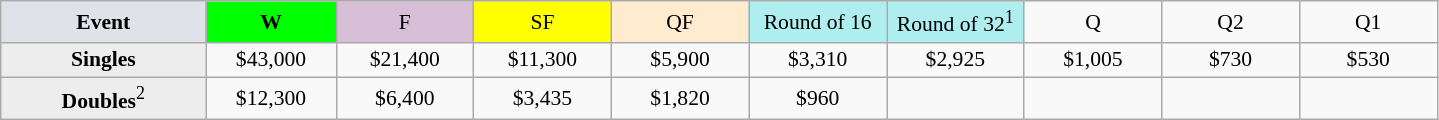<table class=wikitable style=font-size:90%;text-align:center>
<tr>
<td width=130 bgcolor=dfe2e9><strong>Event</strong></td>
<td width=80 bgcolor=lime><strong>W</strong></td>
<td width=85 bgcolor=thistle>F</td>
<td width=85 bgcolor=ffff00>SF</td>
<td width=85 bgcolor=ffebcd>QF</td>
<td width=85 bgcolor=afeeee>Round of 16</td>
<td width=85 bgcolor=afeeee>Round of 32<sup>1</sup></td>
<td width=85>Q</td>
<td width=85>Q2</td>
<td width=85>Q1</td>
</tr>
<tr>
<td style="background:#ededed;"><strong>Singles</strong></td>
<td>$43,000</td>
<td>$21,400</td>
<td>$11,300</td>
<td>$5,900</td>
<td>$3,310</td>
<td>$2,925</td>
<td>$1,005</td>
<td>$730</td>
<td>$530</td>
</tr>
<tr>
<td style="background:#ededed;"><strong>Doubles</strong><sup>2</sup></td>
<td>$12,300</td>
<td>$6,400</td>
<td>$3,435</td>
<td>$1,820</td>
<td>$960</td>
<td></td>
<td></td>
<td></td>
<td></td>
</tr>
</table>
